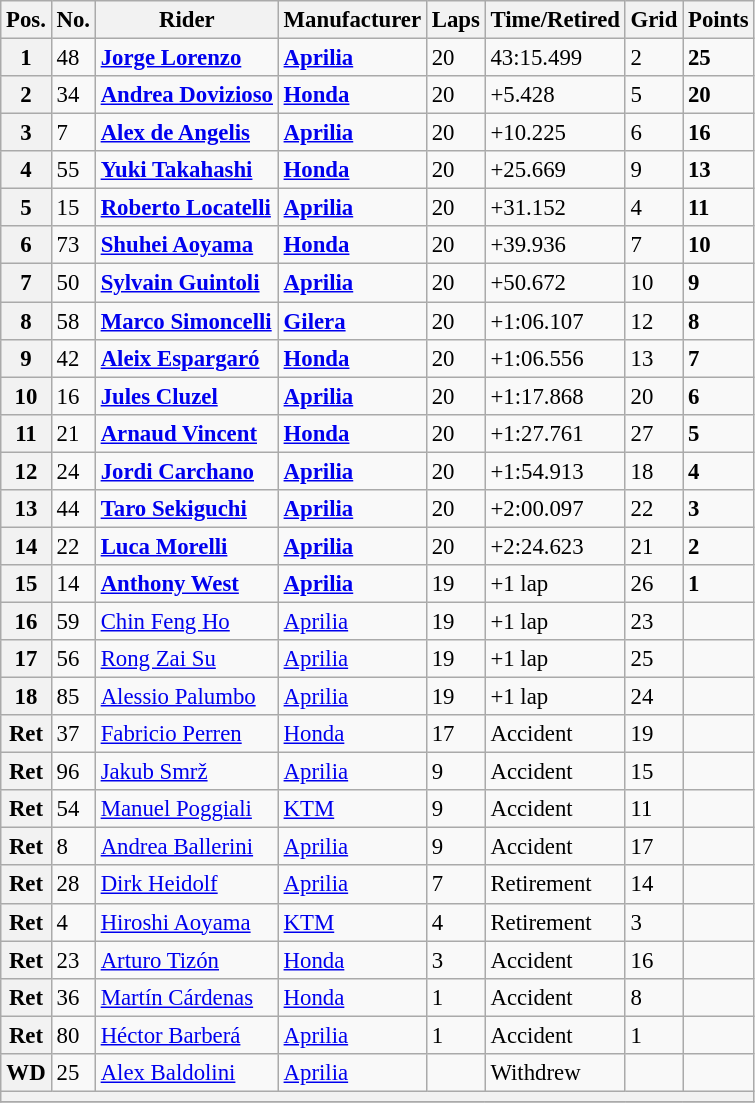<table class="wikitable" style="font-size: 95%;">
<tr>
<th>Pos.</th>
<th>No.</th>
<th>Rider</th>
<th>Manufacturer</th>
<th>Laps</th>
<th>Time/Retired</th>
<th>Grid</th>
<th>Points</th>
</tr>
<tr>
<th>1</th>
<td>48</td>
<td> <strong><a href='#'>Jorge Lorenzo</a></strong></td>
<td><strong><a href='#'>Aprilia</a></strong></td>
<td>20</td>
<td>43:15.499</td>
<td>2</td>
<td><strong>25</strong></td>
</tr>
<tr>
<th>2</th>
<td>34</td>
<td> <strong><a href='#'>Andrea Dovizioso</a></strong></td>
<td><strong><a href='#'>Honda</a></strong></td>
<td>20</td>
<td>+5.428</td>
<td>5</td>
<td><strong>20</strong></td>
</tr>
<tr>
<th>3</th>
<td>7</td>
<td> <strong><a href='#'>Alex de Angelis</a></strong></td>
<td><strong><a href='#'>Aprilia</a></strong></td>
<td>20</td>
<td>+10.225</td>
<td>6</td>
<td><strong>16</strong></td>
</tr>
<tr>
<th>4</th>
<td>55</td>
<td> <strong><a href='#'>Yuki Takahashi</a></strong></td>
<td><strong><a href='#'>Honda</a></strong></td>
<td>20</td>
<td>+25.669</td>
<td>9</td>
<td><strong>13</strong></td>
</tr>
<tr>
<th>5</th>
<td>15</td>
<td> <strong><a href='#'>Roberto Locatelli</a></strong></td>
<td><strong><a href='#'>Aprilia</a></strong></td>
<td>20</td>
<td>+31.152</td>
<td>4</td>
<td><strong>11</strong></td>
</tr>
<tr>
<th>6</th>
<td>73</td>
<td> <strong><a href='#'>Shuhei Aoyama</a></strong></td>
<td><strong><a href='#'>Honda</a></strong></td>
<td>20</td>
<td>+39.936</td>
<td>7</td>
<td><strong>10</strong></td>
</tr>
<tr>
<th>7</th>
<td>50</td>
<td> <strong><a href='#'>Sylvain Guintoli</a></strong></td>
<td><strong><a href='#'>Aprilia</a></strong></td>
<td>20</td>
<td>+50.672</td>
<td>10</td>
<td><strong>9</strong></td>
</tr>
<tr>
<th>8</th>
<td>58</td>
<td> <strong><a href='#'>Marco Simoncelli</a></strong></td>
<td><strong><a href='#'>Gilera</a></strong></td>
<td>20</td>
<td>+1:06.107</td>
<td>12</td>
<td><strong>8</strong></td>
</tr>
<tr>
<th>9</th>
<td>42</td>
<td> <strong><a href='#'>Aleix Espargaró</a></strong></td>
<td><strong><a href='#'>Honda</a></strong></td>
<td>20</td>
<td>+1:06.556</td>
<td>13</td>
<td><strong>7</strong></td>
</tr>
<tr>
<th>10</th>
<td>16</td>
<td> <strong><a href='#'>Jules Cluzel</a></strong></td>
<td><strong><a href='#'>Aprilia</a></strong></td>
<td>20</td>
<td>+1:17.868</td>
<td>20</td>
<td><strong>6</strong></td>
</tr>
<tr>
<th>11</th>
<td>21</td>
<td> <strong><a href='#'>Arnaud Vincent</a></strong></td>
<td><strong><a href='#'>Honda</a></strong></td>
<td>20</td>
<td>+1:27.761</td>
<td>27</td>
<td><strong>5</strong></td>
</tr>
<tr>
<th>12</th>
<td>24</td>
<td> <strong><a href='#'>Jordi Carchano</a></strong></td>
<td><strong><a href='#'>Aprilia</a></strong></td>
<td>20</td>
<td>+1:54.913</td>
<td>18</td>
<td><strong>4</strong></td>
</tr>
<tr>
<th>13</th>
<td>44</td>
<td> <strong><a href='#'>Taro Sekiguchi</a></strong></td>
<td><strong><a href='#'>Aprilia</a></strong></td>
<td>20</td>
<td>+2:00.097</td>
<td>22</td>
<td><strong>3</strong></td>
</tr>
<tr>
<th>14</th>
<td>22</td>
<td> <strong><a href='#'>Luca Morelli</a></strong></td>
<td><strong><a href='#'>Aprilia</a></strong></td>
<td>20</td>
<td>+2:24.623</td>
<td>21</td>
<td><strong>2</strong></td>
</tr>
<tr>
<th>15</th>
<td>14</td>
<td> <strong><a href='#'>Anthony West</a></strong></td>
<td><strong><a href='#'>Aprilia</a></strong></td>
<td>19</td>
<td>+1 lap</td>
<td>26</td>
<td><strong>1</strong></td>
</tr>
<tr>
<th>16</th>
<td>59</td>
<td> <a href='#'>Chin Feng Ho</a></td>
<td><a href='#'>Aprilia</a></td>
<td>19</td>
<td>+1 lap</td>
<td>23</td>
<td></td>
</tr>
<tr>
<th>17</th>
<td>56</td>
<td> <a href='#'>Rong Zai Su</a></td>
<td><a href='#'>Aprilia</a></td>
<td>19</td>
<td>+1 lap</td>
<td>25</td>
<td></td>
</tr>
<tr>
<th>18</th>
<td>85</td>
<td> <a href='#'>Alessio Palumbo</a></td>
<td><a href='#'>Aprilia</a></td>
<td>19</td>
<td>+1 lap</td>
<td>24</td>
<td></td>
</tr>
<tr>
<th>Ret</th>
<td>37</td>
<td> <a href='#'>Fabricio Perren</a></td>
<td><a href='#'>Honda</a></td>
<td>17</td>
<td>Accident</td>
<td>19</td>
<td></td>
</tr>
<tr>
<th>Ret</th>
<td>96</td>
<td> <a href='#'>Jakub Smrž</a></td>
<td><a href='#'>Aprilia</a></td>
<td>9</td>
<td>Accident</td>
<td>15</td>
<td></td>
</tr>
<tr>
<th>Ret</th>
<td>54</td>
<td> <a href='#'>Manuel Poggiali</a></td>
<td><a href='#'>KTM</a></td>
<td>9</td>
<td>Accident</td>
<td>11</td>
<td></td>
</tr>
<tr>
<th>Ret</th>
<td>8</td>
<td> <a href='#'>Andrea Ballerini</a></td>
<td><a href='#'>Aprilia</a></td>
<td>9</td>
<td>Accident</td>
<td>17</td>
<td></td>
</tr>
<tr>
<th>Ret</th>
<td>28</td>
<td> <a href='#'>Dirk Heidolf</a></td>
<td><a href='#'>Aprilia</a></td>
<td>7</td>
<td>Retirement</td>
<td>14</td>
<td></td>
</tr>
<tr>
<th>Ret</th>
<td>4</td>
<td> <a href='#'>Hiroshi Aoyama</a></td>
<td><a href='#'>KTM</a></td>
<td>4</td>
<td>Retirement</td>
<td>3</td>
<td></td>
</tr>
<tr>
<th>Ret</th>
<td>23</td>
<td> <a href='#'>Arturo Tizón</a></td>
<td><a href='#'>Honda</a></td>
<td>3</td>
<td>Accident</td>
<td>16</td>
<td></td>
</tr>
<tr>
<th>Ret</th>
<td>36</td>
<td> <a href='#'>Martín Cárdenas</a></td>
<td><a href='#'>Honda</a></td>
<td>1</td>
<td>Accident</td>
<td>8</td>
<td></td>
</tr>
<tr>
<th>Ret</th>
<td>80</td>
<td> <a href='#'>Héctor Barberá</a></td>
<td><a href='#'>Aprilia</a></td>
<td>1</td>
<td>Accident</td>
<td>1</td>
<td></td>
</tr>
<tr>
<th>WD</th>
<td>25</td>
<td> <a href='#'>Alex Baldolini</a></td>
<td><a href='#'>Aprilia</a></td>
<td></td>
<td>Withdrew</td>
<td></td>
<td></td>
</tr>
<tr>
<th colspan=8></th>
</tr>
<tr>
</tr>
</table>
